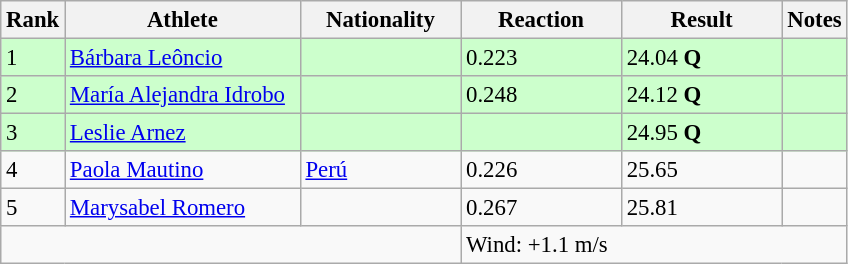<table class="wikitable" style="font-size:95%" style="width:35em;" style="text-align:center">
<tr>
<th>Rank</th>
<th width=150>Athlete</th>
<th width=100>Nationality</th>
<th width=100>Reaction</th>
<th width=100>Result</th>
<th>Notes</th>
</tr>
<tr bgcolor=ccffcc>
<td>1</td>
<td align=left><a href='#'>Bárbara Leôncio</a></td>
<td align=left></td>
<td>0.223</td>
<td>24.04 <strong>Q</strong></td>
<td></td>
</tr>
<tr bgcolor=ccffcc>
<td>2</td>
<td align=left><a href='#'>María Alejandra Idrobo</a></td>
<td align=left></td>
<td>0.248</td>
<td>24.12 <strong>Q</strong></td>
<td></td>
</tr>
<tr bgcolor=ccffcc>
<td>3</td>
<td align=left><a href='#'>Leslie Arnez</a></td>
<td align=left></td>
<td></td>
<td>24.95 <strong>Q</strong></td>
<td></td>
</tr>
<tr>
<td>4</td>
<td align=left><a href='#'>Paola Mautino</a></td>
<td align=left> <a href='#'>Perú</a></td>
<td>0.226</td>
<td>25.65</td>
<td></td>
</tr>
<tr>
<td>5</td>
<td align=left><a href='#'>Marysabel Romero</a></td>
<td align=left></td>
<td>0.267</td>
<td>25.81</td>
<td></td>
</tr>
<tr class="sortbottom">
<td colspan=3></td>
<td colspan="3" style="text-align:left;">Wind: +1.1 m/s</td>
</tr>
</table>
